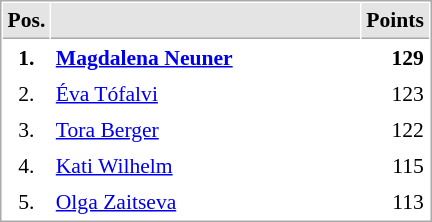<table cellspacing="1" cellpadding="3" style="border:1px solid #AAAAAA;font-size:90%">
<tr bgcolor="#E4E4E4">
<th style="border-bottom:1px solid #AAAAAA" width=10>Pos.</th>
<th style="border-bottom:1px solid #AAAAAA" width=200></th>
<th style="border-bottom:1px solid #AAAAAA" width=20>Points</th>
</tr>
<tr>
<td align="center"><strong>1.</strong></td>
<td> <strong><a href='#'>Magdalena Neuner</a></strong></td>
<td align="right"><strong>129</strong></td>
</tr>
<tr>
<td align="center">2.</td>
<td> <a href='#'>Éva Tófalvi</a></td>
<td align="right">123</td>
</tr>
<tr>
<td align="center">3.</td>
<td> <a href='#'>Tora Berger</a></td>
<td align="right">122</td>
</tr>
<tr>
<td align="center">4.</td>
<td> <a href='#'>Kati Wilhelm</a></td>
<td align="right">115</td>
</tr>
<tr>
<td align="center">5.</td>
<td> <a href='#'>Olga Zaitseva</a></td>
<td align="right">113</td>
</tr>
</table>
